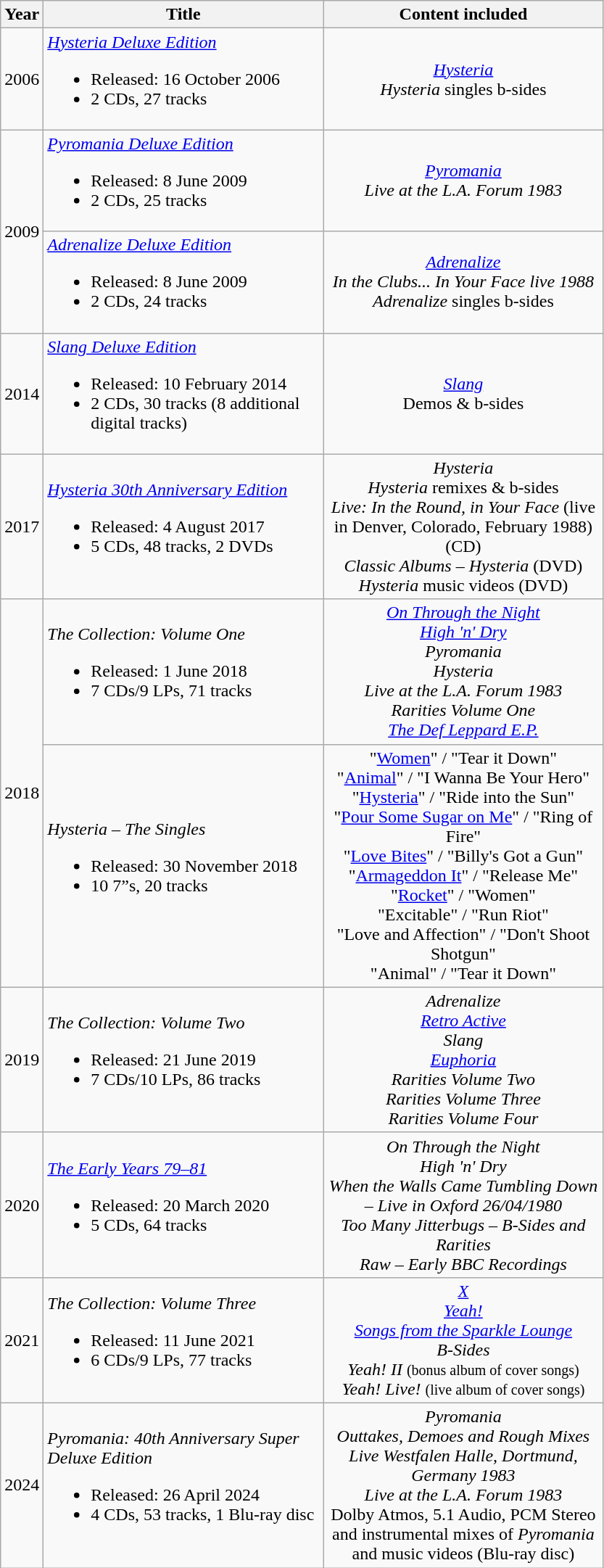<table class="wikitable" style="text-align:center;">
<tr>
<th width="25">Year</th>
<th width="250">Title</th>
<th width="250">Content included</th>
</tr>
<tr>
<td align="center">2006</td>
<td align="left"><em><a href='#'>Hysteria Deluxe Edition</a></em><br><ul><li>Released: 16 October 2006</li><li>2 CDs, 27 tracks</li></ul></td>
<td><em><a href='#'>Hysteria</a></em><br><em>Hysteria</em> singles b-sides</td>
</tr>
<tr>
<td rowspan=2 align="center">2009</td>
<td align="left"><em><a href='#'>Pyromania Deluxe Edition</a></em><br><ul><li>Released: 8 June 2009</li><li>2 CDs, 25 tracks</li></ul></td>
<td><em><a href='#'>Pyromania</a></em><br><em>Live at the L.A. Forum 1983</em></td>
</tr>
<tr>
<td align="left"><em><a href='#'>Adrenalize Deluxe Edition</a></em><br><ul><li>Released: 8 June 2009</li><li>2 CDs, 24 tracks</li></ul></td>
<td><em><a href='#'>Adrenalize</a></em><br><em>In the Clubs... In Your Face live 1988</em><br><em>Adrenalize</em> singles b-sides</td>
</tr>
<tr>
<td>2014</td>
<td align="left"><em><a href='#'>Slang Deluxe Edition</a></em><br><ul><li>Released: 10 February 2014</li><li>2 CDs, 30 tracks (8 additional digital tracks)</li></ul></td>
<td><em><a href='#'>Slang</a></em><br>Demos & b-sides</td>
</tr>
<tr>
<td align="center">2017</td>
<td align="left"><em><a href='#'>Hysteria 30th Anniversary Edition</a></em><br><ul><li>Released: 4 August 2017</li><li>5 CDs, 48 tracks, 2 DVDs</li></ul></td>
<td><em>Hysteria</em><br><em>Hysteria</em> remixes & b-sides<br><em>Live: In the Round, in Your Face</em> (live in Denver, Colorado, February 1988) (CD)<br> <em>Classic Albums</em> – <em>Hysteria</em> (DVD) <br> <em>Hysteria</em> music videos (DVD)</td>
</tr>
<tr>
<td rowspan=2 align="center">2018</td>
<td align="left"><em>The Collection: Volume One</em><br><ul><li>Released: 1 June 2018</li><li>7 CDs/9 LPs, 71 tracks</li></ul></td>
<td><em><a href='#'>On Through the Night</a></em><br><em><a href='#'>High 'n' Dry</a></em><br><em>Pyromania</em><br><em>Hysteria</em><br><em>Live at the L.A. Forum 1983</em><br><em>Rarities Volume One</em><br><em><a href='#'>The Def Leppard E.P.</a></em></td>
</tr>
<tr>
<td align="left"><em>Hysteria – The Singles</em><br><ul><li>Released: 30 November 2018</li><li>10 7”s, 20 tracks</li></ul></td>
<td>"<a href='#'>Women</a>" / "Tear it Down"<br>"<a href='#'>Animal</a>" / "I Wanna Be Your Hero"<br>"<a href='#'>Hysteria</a>" / "Ride into the Sun" <br>"<a href='#'>Pour Some Sugar on Me</a>" / "Ring of Fire"<br>"<a href='#'>Love Bites</a>" / "Billy's Got a Gun" <br>"<a href='#'>Armageddon It</a>" / "Release Me"<br>"<a href='#'>Rocket</a>" / "Women" <br>"Excitable" / "Run Riot"<br>"Love and Affection" / "Don't Shoot Shotgun"<br>"Animal" / "Tear it Down"</td>
</tr>
<tr>
<td align="center">2019</td>
<td align="left"><em>The Collection: Volume Two</em><br><ul><li>Released: 21 June 2019</li><li>7 CDs/10 LPs, 86 tracks</li></ul></td>
<td><em>Adrenalize</em><br><em><a href='#'>Retro Active</a></em><br><em>Slang</em><br><em><a href='#'>Euphoria</a></em><br><em>Rarities Volume Two</em><br><em>Rarities Volume Three</em><br><em>Rarities Volume Four</em></td>
</tr>
<tr>
<td align="center">2020</td>
<td align="left"><em><a href='#'>The Early Years 79–81</a></em><br><ul><li>Released: 20 March 2020</li><li>5 CDs, 64 tracks</li></ul></td>
<td><em>On Through the Night</em><br><em>High 'n' Dry</em><br><em>When the Walls Came Tumbling Down – Live in Oxford 26/04/1980</em><br><em>Too Many Jitterbugs – B-Sides and Rarities</em><br><em>Raw – Early BBC Recordings</em></td>
</tr>
<tr>
<td align="center">2021</td>
<td align="left"><em>The Collection: Volume Three</em><br><ul><li>Released: 11 June 2021</li><li>6 CDs/9 LPs, 77 tracks</li></ul></td>
<td><em><a href='#'>X</a></em><br><em><a href='#'>Yeah!</a></em><br><em><a href='#'>Songs from the Sparkle Lounge</a></em><br><em>B-Sides</em><br><em>Yeah! II</em> <small>(bonus album of cover songs)</small><br><em>Yeah! Live!</em> <small>(live album of cover songs)</small></td>
</tr>
<tr>
<td align="center">2024</td>
<td align="left"><em>Pyromania: 40th Anniversary Super Deluxe Edition</em><br><ul><li>Released: 26 April 2024</li><li>4 CDs, 53 tracks, 1 Blu-ray disc</li></ul></td>
<td><em>Pyromania</em><br><em>Outtakes, Demoes and Rough Mixes</em><br><em>Live Westfalen Halle, Dortmund, Germany 1983</em><br><em>Live at the L.A. Forum 1983</em><br>Dolby Atmos, 5.1 Audio, PCM Stereo and instrumental mixes of <em>Pyromania</em> and music videos (Blu-ray disc)</td>
</tr>
</table>
